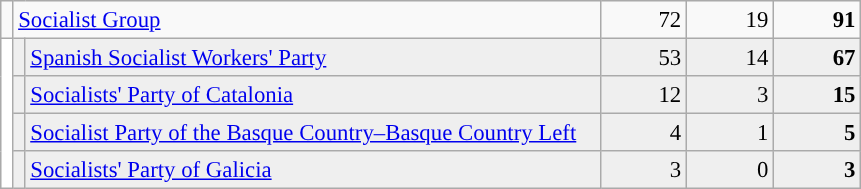<table class="wikitable collapsible collapsed" style="text-align:right; font-size:95%; border:0px; margin-top:-1px; margin-bottom:0;">
<tr>
<td width="1"></td>
<th style="text-align:left; font-weight:normal; background:#F9F9F9" colspan="2" width="385"><a href='#'>Socialist Group</a></th>
<td width="50">72</td>
<td width="51">19</td>
<td width="51"><strong>91</strong></td>
</tr>
<tr style="background:#EFEFEF;">
<td style="background:white;" rowspan="4"></td>
<td width="1"></td>
<td align="left"><a href='#'>Spanish Socialist Workers' Party</a></td>
<td>53</td>
<td>14</td>
<td><strong>67</strong></td>
</tr>
<tr style="background:#EFEFEF;">
<td></td>
<td align="left"><a href='#'>Socialists' Party of Catalonia</a></td>
<td>12</td>
<td>3</td>
<td><strong>15</strong></td>
</tr>
<tr style="background:#EFEFEF;">
<td></td>
<td align="left"><a href='#'>Socialist Party of the Basque Country–Basque Country Left</a></td>
<td>4</td>
<td>1</td>
<td><strong>5</strong></td>
</tr>
<tr style="background:#EFEFEF;">
<td></td>
<td align="left"><a href='#'>Socialists' Party of Galicia</a></td>
<td>3</td>
<td>0</td>
<td><strong>3</strong></td>
</tr>
</table>
